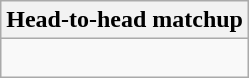<table class="wikitable collapsible collapsed">
<tr>
<th>Head-to-head matchup</th>
</tr>
<tr>
<td><br></td>
</tr>
</table>
